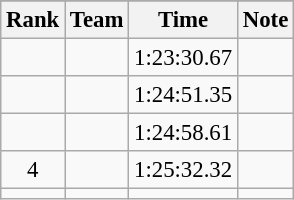<table class="wikitable sortable" style=" text-align:center; font-size:95%;">
<tr>
</tr>
<tr>
<th>Rank</th>
<th>Team</th>
<th>Time</th>
<th>Note</th>
</tr>
<tr>
<td></td>
<td align=left></td>
<td>1:23:30.67</td>
<td></td>
</tr>
<tr>
<td></td>
<td align=left></td>
<td>1:24:51.35</td>
<td></td>
</tr>
<tr>
<td></td>
<td align=left></td>
<td>1:24:58.61</td>
<td></td>
</tr>
<tr>
<td>4</td>
<td align=left></td>
<td>1:25:32.32</td>
<td></td>
</tr>
<tr>
<td></td>
<td align=left></td>
<td></td>
<td></td>
</tr>
</table>
